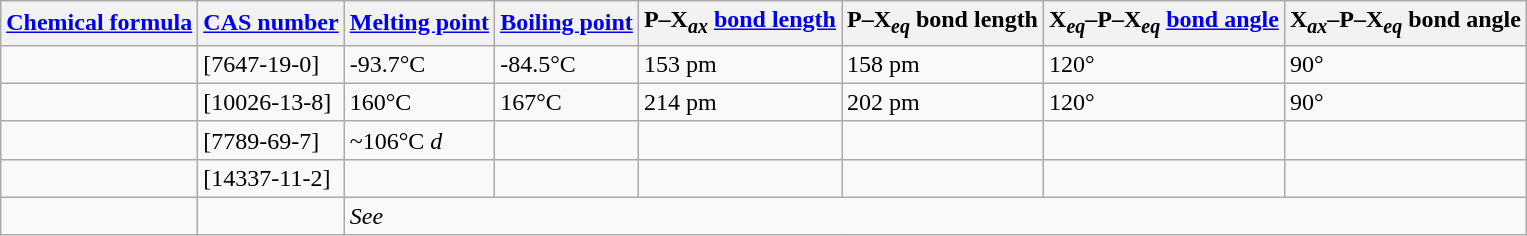<table class="wikitable">
<tr>
<th><a href='#'>Chemical formula</a></th>
<th><a href='#'>CAS number</a></th>
<th><a href='#'>Melting point</a></th>
<th><a href='#'>Boiling point</a></th>
<th>P–X<sub><em>ax</em></sub> <a href='#'>bond length</a></th>
<th>P–X<sub><em>eq</em></sub> bond length</th>
<th>X<sub><em>eq</em></sub>–P–X<sub><em>eq</em></sub> <a href='#'>bond angle</a></th>
<th>X<sub><em>ax</em></sub>–P–X<sub><em>eq</em></sub> bond angle</th>
</tr>
<tr>
<td></td>
<td>[7647-19-0]</td>
<td>-93.7°C</td>
<td>-84.5°C</td>
<td>153 pm</td>
<td>158 pm</td>
<td>120°</td>
<td>90°</td>
</tr>
<tr>
<td></td>
<td>[10026-13-8]</td>
<td>160°C</td>
<td>167°C</td>
<td>214 pm</td>
<td>202 pm</td>
<td>120°</td>
<td>90°</td>
</tr>
<tr>
<td></td>
<td>[7789-69-7]</td>
<td>~106°C <em>d</em></td>
<td> </td>
<td> </td>
<td> </td>
<td> </td>
<td> </td>
</tr>
<tr>
<td></td>
<td>[14337-11-2]</td>
<td> </td>
<td> </td>
<td> </td>
<td> </td>
<td> </td>
<td> </td>
</tr>
<tr>
<td></td>
<td> </td>
<td colspan=6><em>See </em></td>
</tr>
</table>
